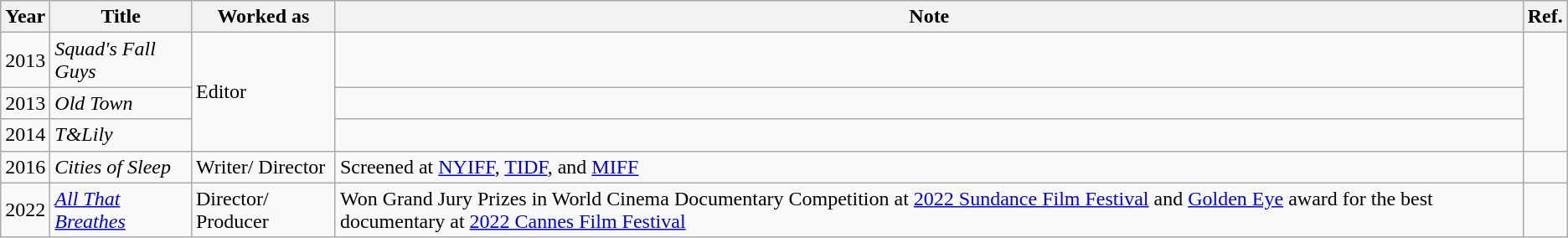<table class="wikitable sortable">
<tr>
<th>Year</th>
<th>Title</th>
<th>Worked as</th>
<th>Note</th>
<th>Ref.</th>
</tr>
<tr>
<td>2013</td>
<td><em>Squad's Fall Guys</em></td>
<td rowspan=3>Editor</td>
<td></td>
<td rowspan=3></td>
</tr>
<tr>
<td>2013</td>
<td><em>Old Town</em></td>
<td></td>
</tr>
<tr>
<td>2014</td>
<td><em>T&Lily</em></td>
<td></td>
</tr>
<tr>
<td>2016</td>
<td><em>Cities of Sleep</em></td>
<td>Writer/ Director</td>
<td>Screened at <a href='#'>NYIFF</a>, <a href='#'>TIDF</a>, and <a href='#'>MIFF</a></td>
<td></td>
</tr>
<tr>
<td>2022</td>
<td><em><a href='#'>All That Breathes</a></em></td>
<td>Director/ Producer</td>
<td>Won Grand Jury Prizes in World Cinema Documentary Competition at <a href='#'>2022 Sundance Film Festival</a> and <a href='#'>Golden Eye</a> award for the best documentary at <a href='#'>2022 Cannes Film Festival</a></td>
<td></td>
</tr>
</table>
